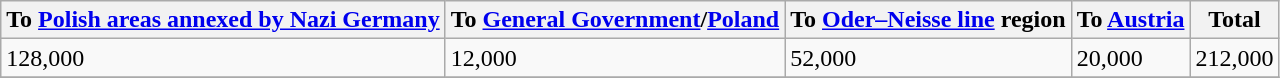<table class="wikitable">
<tr>
<th>To <a href='#'>Polish areas annexed by Nazi Germany</a></th>
<th>To <a href='#'>General Government</a>/<a href='#'>Poland</a></th>
<th>To <a href='#'>Oder–Neisse line</a> region</th>
<th>To <a href='#'>Austria</a></th>
<th>Total</th>
</tr>
<tr>
<td>128,000</td>
<td>12,000</td>
<td>52,000</td>
<td>20,000</td>
<td>212,000</td>
</tr>
<tr>
</tr>
</table>
